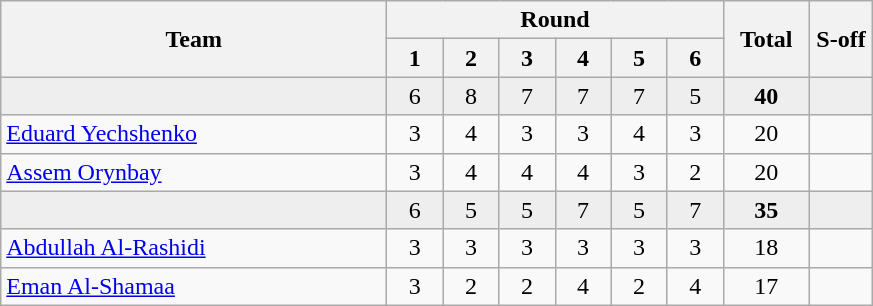<table class="wikitable" style="text-align:center">
<tr>
<th rowspan=2 width=250>Team</th>
<th colspan=6>Round</th>
<th rowspan=2 width=50>Total</th>
<th rowspan=2 width=35>S-off</th>
</tr>
<tr>
<th width=30>1</th>
<th width=30>2</th>
<th width=30>3</th>
<th width=30>4</th>
<th width=30>5</th>
<th width=30>6</th>
</tr>
<tr bgcolor=eeeeee>
<td align=left></td>
<td>6</td>
<td>8</td>
<td>7</td>
<td>7</td>
<td>7</td>
<td>5</td>
<td><strong>40</strong></td>
<td></td>
</tr>
<tr>
<td align=left><a href='#'>Eduard Yechshenko</a></td>
<td>3</td>
<td>4</td>
<td>3</td>
<td>3</td>
<td>4</td>
<td>3</td>
<td>20</td>
<td></td>
</tr>
<tr>
<td align=left><a href='#'>Assem Orynbay</a></td>
<td>3</td>
<td>4</td>
<td>4</td>
<td>4</td>
<td>3</td>
<td>2</td>
<td>20</td>
<td></td>
</tr>
<tr bgcolor=eeeeee>
<td align=left></td>
<td>6</td>
<td>5</td>
<td>5</td>
<td>7</td>
<td>5</td>
<td>7</td>
<td><strong>35</strong></td>
<td></td>
</tr>
<tr>
<td align=left><a href='#'>Abdullah Al-Rashidi</a></td>
<td>3</td>
<td>3</td>
<td>3</td>
<td>3</td>
<td>3</td>
<td>3</td>
<td>18</td>
<td></td>
</tr>
<tr>
<td align=left><a href='#'>Eman Al-Shamaa</a></td>
<td>3</td>
<td>2</td>
<td>2</td>
<td>4</td>
<td>2</td>
<td>4</td>
<td>17</td>
<td></td>
</tr>
</table>
